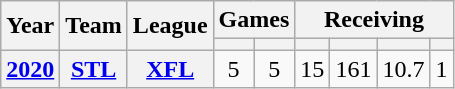<table class="wikitable" style="text-align:center;">
<tr>
<th rowspan="2">Year</th>
<th rowspan="2">Team</th>
<th rowspan="2">League</th>
<th colspan="2">Games</th>
<th colspan="4">Receiving</th>
</tr>
<tr>
<th></th>
<th></th>
<th></th>
<th></th>
<th></th>
<th></th>
</tr>
<tr>
<th><a href='#'>2020</a></th>
<th><a href='#'>STL</a></th>
<th><a href='#'>XFL</a></th>
<td>5</td>
<td>5</td>
<td>15</td>
<td>161</td>
<td>10.7</td>
<td>1</td>
</tr>
</table>
